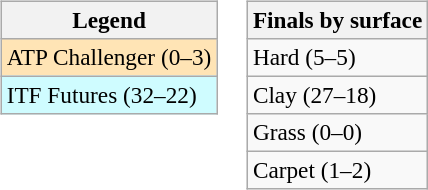<table>
<tr valign=top>
<td><br><table class=wikitable style=font-size:97%>
<tr>
<th>Legend</th>
</tr>
<tr bgcolor=moccasin>
<td>ATP Challenger (0–3)</td>
</tr>
<tr bgcolor=cffcff>
<td>ITF Futures (32–22)</td>
</tr>
</table>
</td>
<td><br><table class=wikitable style=font-size:97%>
<tr>
<th>Finals by surface</th>
</tr>
<tr>
<td>Hard (5–5)</td>
</tr>
<tr>
<td>Clay (27–18)</td>
</tr>
<tr>
<td>Grass (0–0)</td>
</tr>
<tr>
<td>Carpet (1–2)</td>
</tr>
</table>
</td>
</tr>
</table>
